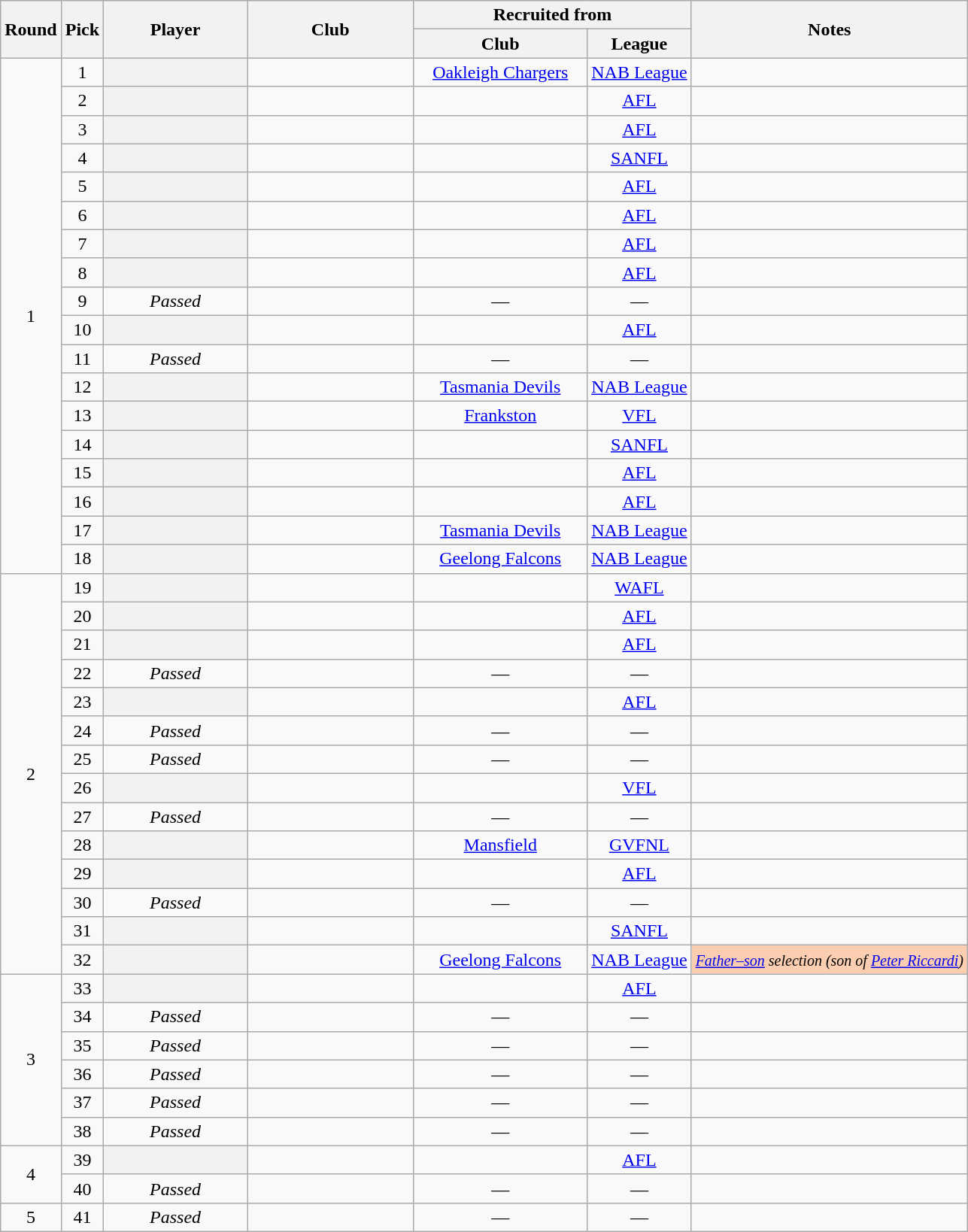<table class="wikitable sortable plainrowheaders" style="text-align:center;">
<tr>
<th rowspan=2>Round</th>
<th rowspan=2>Pick</th>
<th rowspan=2 style="width: 90pt">Player</th>
<th rowspan=2 style="width: 105pt">Club</th>
<th colspan=2>Recruited from</th>
<th class="unsortable" rowspan=2>Notes</th>
</tr>
<tr>
<th style="width: 110pt">Club</th>
<th>League</th>
</tr>
<tr>
<td rowspan=18>1</td>
<td>1</td>
<th scope=row></th>
<td></td>
<td><a href='#'>Oakleigh Chargers</a></td>
<td><a href='#'>NAB League</a></td>
<td style="text-align:left;"></td>
</tr>
<tr>
<td>2</td>
<th scope=row></th>
<td></td>
<td></td>
<td><a href='#'>AFL</a></td>
<td style="text-align:left;"></td>
</tr>
<tr>
<td>3</td>
<th scope=row></th>
<td></td>
<td></td>
<td><a href='#'>AFL</a></td>
<td style="text-align:left;"></td>
</tr>
<tr>
<td>4</td>
<th scope=row></th>
<td></td>
<td></td>
<td><a href='#'>SANFL</a></td>
<td style="text-align:left;"></td>
</tr>
<tr>
<td>5</td>
<th scope=row></th>
<td></td>
<td></td>
<td><a href='#'>AFL</a></td>
<td style="text-align:left;"></td>
</tr>
<tr>
<td>6</td>
<th scope=row></th>
<td></td>
<td></td>
<td><a href='#'>AFL</a></td>
<td style="text-align:left;"></td>
</tr>
<tr>
<td>7</td>
<th scope=row></th>
<td></td>
<td></td>
<td><a href='#'>AFL</a></td>
<td style="text-align:left;"></td>
</tr>
<tr>
<td>8</td>
<th scope=row></th>
<td></td>
<td></td>
<td><a href='#'>AFL</a></td>
<td style="text-align:left;"></td>
</tr>
<tr>
<td>9</td>
<td><em>Passed</em></td>
<td></td>
<td>—</td>
<td>—</td>
<td style="text-align:left;"></td>
</tr>
<tr>
<td>10</td>
<th scope=row></th>
<td></td>
<td></td>
<td><a href='#'>AFL</a></td>
<td style="text-align:left;"></td>
</tr>
<tr>
<td>11</td>
<td><em>Passed</em></td>
<td></td>
<td>—</td>
<td>—</td>
<td style="text-align:left;"></td>
</tr>
<tr>
<td>12</td>
<th scope=row></th>
<td></td>
<td><a href='#'>Tasmania Devils</a></td>
<td><a href='#'>NAB League</a></td>
<td style="text-align:left;"></td>
</tr>
<tr>
<td>13</td>
<th scope=row></th>
<td></td>
<td><a href='#'>Frankston</a></td>
<td><a href='#'>VFL</a></td>
<td style="text-align:left;"></td>
</tr>
<tr>
<td>14</td>
<th scope=row></th>
<td></td>
<td></td>
<td><a href='#'>SANFL</a></td>
<td style="text-align:left;"></td>
</tr>
<tr>
<td>15</td>
<th scope=row></th>
<td></td>
<td></td>
<td><a href='#'>AFL</a></td>
<td style="text-align:left;"></td>
</tr>
<tr>
<td>16</td>
<th scope=row></th>
<td></td>
<td></td>
<td><a href='#'>AFL</a></td>
<td style="text-align:left;"></td>
</tr>
<tr>
<td>17</td>
<th scope=row></th>
<td></td>
<td><a href='#'>Tasmania Devils</a></td>
<td><a href='#'>NAB League</a></td>
<td style="text-align:left;"></td>
</tr>
<tr>
<td>18</td>
<th scope=row></th>
<td></td>
<td><a href='#'>Geelong Falcons</a></td>
<td><a href='#'>NAB League</a></td>
<td style="text-align:left;"></td>
</tr>
<tr>
<td rowspan=14>2</td>
<td>19</td>
<th scope=row></th>
<td></td>
<td></td>
<td><a href='#'>WAFL</a></td>
<td style="text-align:left;"></td>
</tr>
<tr>
<td>20</td>
<th scope=row></th>
<td></td>
<td></td>
<td><a href='#'>AFL</a></td>
<td style="text-align:left;"></td>
</tr>
<tr>
<td>21</td>
<th scope=row></th>
<td></td>
<td></td>
<td><a href='#'>AFL</a></td>
<td style="text-align:left;"></td>
</tr>
<tr>
<td>22</td>
<td><em>Passed</em></td>
<td></td>
<td>—</td>
<td>—</td>
<td style="text-align:left;"></td>
</tr>
<tr>
<td>23</td>
<th scope=row></th>
<td></td>
<td></td>
<td><a href='#'>AFL</a></td>
<td style="text-align:left;"></td>
</tr>
<tr>
<td>24</td>
<td><em>Passed</em></td>
<td></td>
<td>—</td>
<td>—</td>
<td style="text-align:left;"></td>
</tr>
<tr>
<td>25</td>
<td><em>Passed</em></td>
<td></td>
<td>—</td>
<td>—</td>
<td style="text-align:left;"></td>
</tr>
<tr>
<td>26</td>
<th scope=row></th>
<td></td>
<td></td>
<td><a href='#'>VFL</a></td>
<td style="text-align:left;"></td>
</tr>
<tr>
<td>27</td>
<td><em>Passed</em></td>
<td></td>
<td>—</td>
<td>—</td>
<td style="text-align:left;"></td>
</tr>
<tr>
<td>28</td>
<th scope=row></th>
<td></td>
<td><a href='#'>Mansfield</a></td>
<td><a href='#'>GVFNL</a></td>
<td style="text-align:left;"></td>
</tr>
<tr>
<td>29</td>
<th scope=row></th>
<td></td>
<td></td>
<td><a href='#'>AFL</a></td>
<td style="text-align:left;"></td>
</tr>
<tr>
<td>30</td>
<td><em>Passed</em></td>
<td></td>
<td>—</td>
<td>—</td>
<td style="text-align:left;"></td>
</tr>
<tr>
<td>31</td>
<th scope=row></th>
<td></td>
<td></td>
<td><a href='#'>SANFL</a></td>
<td style="text-align:left;"></td>
</tr>
<tr>
<td>32</td>
<th scope=row></th>
<td></td>
<td><a href='#'>Geelong Falcons</a></td>
<td><a href='#'>NAB League</a></td>
<td style="background:#FBCEB1;" align="left"><small><em><a href='#'>Father–son</a> selection (son of <a href='#'>Peter Riccardi</a>)</em></small></td>
</tr>
<tr>
<td rowspan=6>3</td>
<td>33</td>
<th scope=row></th>
<td></td>
<td></td>
<td><a href='#'>AFL</a></td>
<td style="text-align:left;"></td>
</tr>
<tr>
<td>34</td>
<td><em>Passed</em></td>
<td></td>
<td>—</td>
<td>—</td>
<td style="text-align:left;"></td>
</tr>
<tr>
<td>35</td>
<td><em>Passed</em></td>
<td></td>
<td>—</td>
<td>—</td>
<td style="text-align:left;"></td>
</tr>
<tr>
<td>36</td>
<td><em>Passed</em></td>
<td></td>
<td>—</td>
<td>—</td>
<td style="text-align:left;"></td>
</tr>
<tr>
<td>37</td>
<td><em>Passed</em></td>
<td></td>
<td>—</td>
<td>—</td>
<td style="text-align:left;"></td>
</tr>
<tr>
<td>38</td>
<td><em>Passed</em></td>
<td></td>
<td>—</td>
<td>—</td>
<td style="text-align:left;"></td>
</tr>
<tr>
<td rowspan=2>4</td>
<td>39</td>
<th scope=row></th>
<td></td>
<td></td>
<td><a href='#'>AFL</a></td>
<td style="text-align:left;"></td>
</tr>
<tr>
<td>40</td>
<td><em>Passed</em></td>
<td></td>
<td>—</td>
<td>—</td>
<td style="text-align:left;"></td>
</tr>
<tr>
<td>5</td>
<td>41</td>
<td><em>Passed</em></td>
<td></td>
<td>—</td>
<td>—</td>
<td style="text-align:left;"></td>
</tr>
</table>
